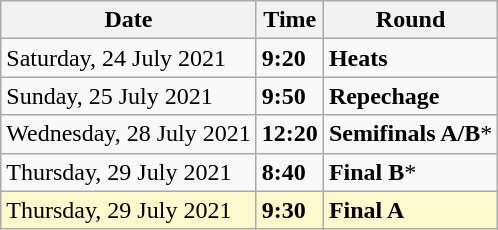<table class="wikitable">
<tr>
<th>Date</th>
<th>Time</th>
<th>Round</th>
</tr>
<tr>
<td>Saturday, 24 July 2021</td>
<td><strong>9:20</strong></td>
<td><strong>Heats</strong></td>
</tr>
<tr>
<td>Sunday, 25 July 2021</td>
<td><strong>9:50</strong></td>
<td><strong>Repechage</strong></td>
</tr>
<tr>
<td>Wednesday, 28 July 2021</td>
<td><strong>12:20</strong></td>
<td><strong>Semifinals A/B</strong>*</td>
</tr>
<tr>
<td>Thursday, 29 July 2021</td>
<td><strong>8:40</strong></td>
<td><strong>Final B</strong>*</td>
</tr>
<tr style=background:lemonchiffon>
<td>Thursday, 29 July 2021</td>
<td><strong>9:30</strong></td>
<td><strong>Final A</strong></td>
</tr>
</table>
